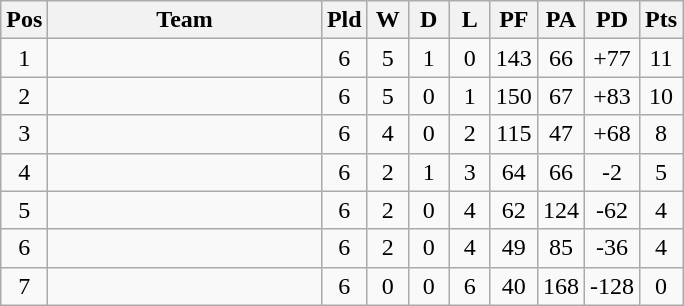<table class="wikitable" style="text-align:center">
<tr>
<th width=20 abbr="Position">Pos</th>
<th width=175>Team</th>
<th width=20 abbr="Played">Pld</th>
<th width=20 abbr="Won">W</th>
<th width=20 abbr="Drawn">D</th>
<th width=20 abbr="Lost">L</th>
<th width=20 abbr="Points for">PF</th>
<th width=20 abbr="Points against">PA</th>
<th width=25 abbr="Points difference">PD</th>
<th width=20 abbr="Points">Pts</th>
</tr>
<tr>
<td>1</td>
<td style="text-align:left"></td>
<td>6</td>
<td>5</td>
<td>1</td>
<td>0</td>
<td>143</td>
<td>66</td>
<td>+77</td>
<td>11</td>
</tr>
<tr>
<td>2</td>
<td style="text-align:left"></td>
<td>6</td>
<td>5</td>
<td>0</td>
<td>1</td>
<td>150</td>
<td>67</td>
<td>+83</td>
<td>10</td>
</tr>
<tr>
<td>3</td>
<td style="text-align:left"></td>
<td>6</td>
<td>4</td>
<td>0</td>
<td>2</td>
<td>115</td>
<td>47</td>
<td>+68</td>
<td>8</td>
</tr>
<tr>
<td>4</td>
<td style="text-align:left"></td>
<td>6</td>
<td>2</td>
<td>1</td>
<td>3</td>
<td>64</td>
<td>66</td>
<td>-2</td>
<td>5</td>
</tr>
<tr>
<td>5</td>
<td style="text-align:left"></td>
<td>6</td>
<td>2</td>
<td>0</td>
<td>4</td>
<td>62</td>
<td>124</td>
<td>-62</td>
<td>4</td>
</tr>
<tr>
<td>6</td>
<td style="text-align:left"></td>
<td>6</td>
<td>2</td>
<td>0</td>
<td>4</td>
<td>49</td>
<td>85</td>
<td>-36</td>
<td>4</td>
</tr>
<tr>
<td>7</td>
<td style="text-align:left"></td>
<td>6</td>
<td>0</td>
<td>0</td>
<td>6</td>
<td>40</td>
<td>168</td>
<td>-128</td>
<td>0</td>
</tr>
</table>
